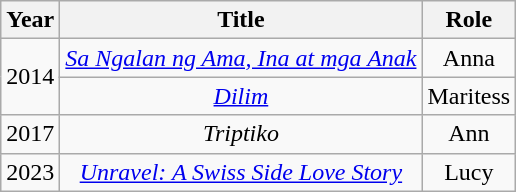<table class="wikitable sortable">
<tr>
<th>Year</th>
<th>Title</th>
<th>Role</th>
</tr>
<tr>
<td align="center" rowspan="2">2014</td>
<td align="center"><em><a href='#'>Sa Ngalan ng Ama, Ina at mga Anak</a></em></td>
<td align="center">Anna</td>
</tr>
<tr>
<td align="center"><em><a href='#'>Dilim</a></em></td>
<td align="center">Maritess</td>
</tr>
<tr>
<td align="center">2017</td>
<td align="center"><em>Triptiko</em></td>
<td align="center">Ann</td>
</tr>
<tr>
<td align="center">2023</td>
<td align="center"><em><a href='#'>Unravel: A Swiss Side Love Story</a></em></td>
<td align="center">Lucy</td>
</tr>
</table>
